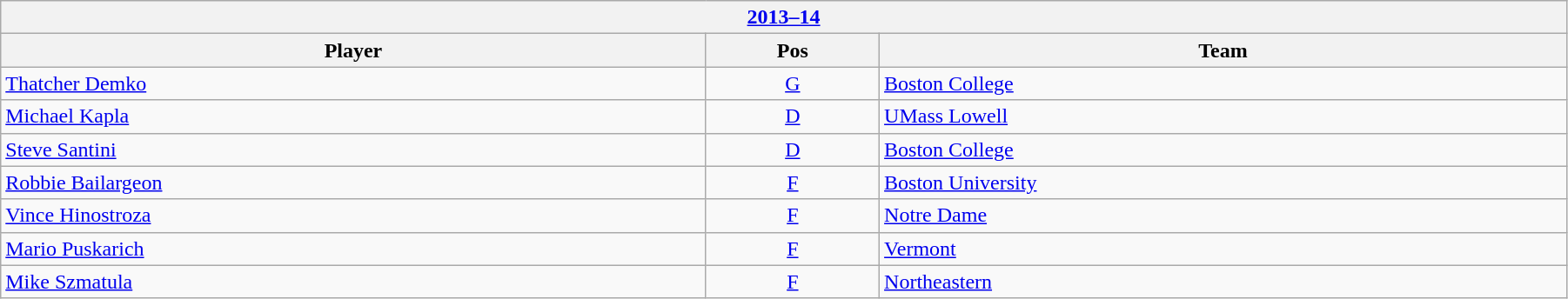<table class="wikitable" width=95%>
<tr>
<th colspan=3><a href='#'>2013–14</a></th>
</tr>
<tr>
<th>Player</th>
<th>Pos</th>
<th>Team</th>
</tr>
<tr>
<td><a href='#'>Thatcher Demko</a></td>
<td align=center><a href='#'>G</a></td>
<td><a href='#'>Boston College</a></td>
</tr>
<tr>
<td><a href='#'>Michael Kapla</a></td>
<td align=center><a href='#'>D</a></td>
<td><a href='#'>UMass Lowell</a></td>
</tr>
<tr>
<td><a href='#'>Steve Santini</a></td>
<td align=center><a href='#'>D</a></td>
<td><a href='#'>Boston College</a></td>
</tr>
<tr>
<td><a href='#'>Robbie Bailargeon</a></td>
<td align=center><a href='#'>F</a></td>
<td><a href='#'>Boston University</a></td>
</tr>
<tr>
<td><a href='#'>Vince Hinostroza</a></td>
<td align=center><a href='#'>F</a></td>
<td><a href='#'>Notre Dame</a></td>
</tr>
<tr>
<td><a href='#'>Mario Puskarich</a></td>
<td align=center><a href='#'>F</a></td>
<td><a href='#'>Vermont</a></td>
</tr>
<tr>
<td><a href='#'>Mike Szmatula</a></td>
<td align=center><a href='#'>F</a></td>
<td><a href='#'>Northeastern</a></td>
</tr>
</table>
